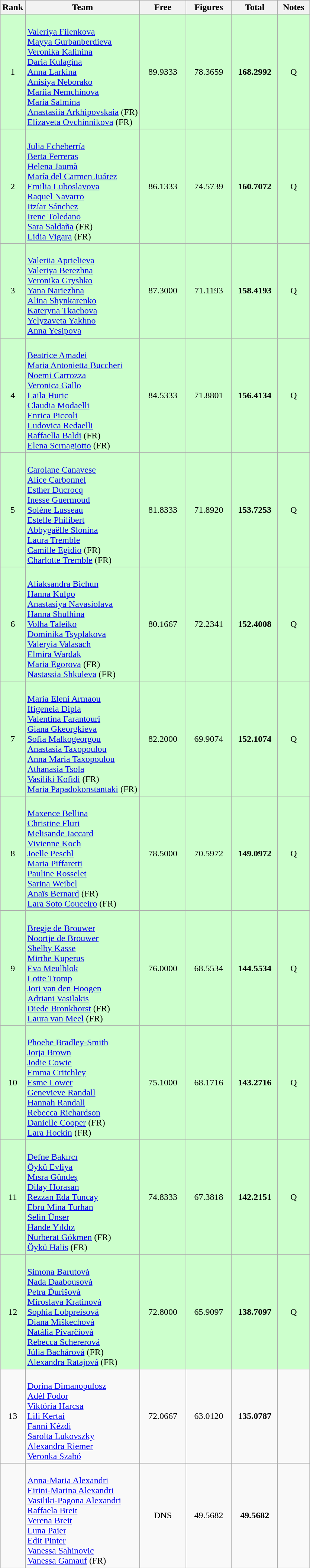<table class="wikitable sortable" style="text-align:center">
<tr>
<th>Rank</th>
<th>Team</th>
<th width=75>Free</th>
<th width=75>Figures</th>
<th width=75>Total</th>
<th width=50>Notes</th>
</tr>
<tr bgcolor=ccffcc>
<td>1</td>
<td align=left><br><a href='#'>Valeriya Filenkova</a><br><a href='#'>Mayya Gurbanberdieva</a><br><a href='#'>Veronika Kalinina</a><br><a href='#'>Daria Kulagina</a><br><a href='#'>Anna Larkina</a><br><a href='#'>Anisiya Neborako</a><br><a href='#'>Mariia Nemchinova</a><br><a href='#'>Maria Salmina</a><br><a href='#'>Anastasiia Arkhipovskaia</a> (FR)<br><a href='#'>Elizaveta Ovchinnikova</a> (FR)</td>
<td>89.9333</td>
<td>78.3659</td>
<td><strong>168.2992</strong></td>
<td>Q</td>
</tr>
<tr bgcolor=ccffcc>
<td>2</td>
<td align=left><br><a href='#'>Julia Echeberría</a><br><a href='#'>Berta Ferreras</a><br><a href='#'>Helena Jaumà</a><br><a href='#'>María del Carmen Juárez</a><br><a href='#'>Emilia Luboslavova</a><br><a href='#'>Raquel Navarro</a><br><a href='#'>Itzíar Sánchez</a><br><a href='#'>Irene Toledano</a><br><a href='#'>Sara Saldaña</a> (FR)<br><a href='#'>Lidia Vigara</a> (FR)</td>
<td>86.1333</td>
<td>74.5739</td>
<td><strong>160.7072</strong></td>
<td>Q</td>
</tr>
<tr bgcolor=ccffcc>
<td>3</td>
<td align=left><br><a href='#'>Valeriia Aprielieva</a><br><a href='#'>Valeriya Berezhna</a><br><a href='#'>Veronika Gryshko</a><br><a href='#'>Yana Nariezhna</a><br><a href='#'>Alina Shynkarenko</a><br><a href='#'>Kateryna Tkachova</a><br><a href='#'>Yelyzaveta Yakhno</a><br><a href='#'>Anna Yesipova</a></td>
<td>87.3000</td>
<td>71.1193</td>
<td><strong>158.4193</strong></td>
<td>Q</td>
</tr>
<tr bgcolor=ccffcc>
<td>4</td>
<td align=left><br><a href='#'>Beatrice Amadei</a><br><a href='#'>Maria Antonietta Buccheri</a><br><a href='#'>Noemi Carrozza</a><br><a href='#'>Veronica Gallo</a><br><a href='#'>Laila Huric</a><br><a href='#'>Claudia Modaelli</a><br><a href='#'>Enrica Piccoli</a><br><a href='#'>Ludovica Redaelli</a><br><a href='#'>Raffaella Baldi</a> (FR)<br><a href='#'>Elena Sernagiotto</a> (FR)</td>
<td>84.5333</td>
<td>71.8801</td>
<td><strong>156.4134</strong></td>
<td>Q</td>
</tr>
<tr bgcolor=ccffcc>
<td>5</td>
<td align=left><br><a href='#'>Carolane Canavese</a><br><a href='#'>Alice Carbonnel</a><br><a href='#'>Esther Ducrocq</a><br><a href='#'>Inesse Guermoud</a><br><a href='#'>Solène Lusseau</a><br> <a href='#'>Estelle Philibert</a><br><a href='#'>Abbygaëlle Slonina</a><br> <a href='#'>Laura Tremble</a><br><a href='#'>Camille Egidio</a> (FR)<br><a href='#'>Charlotte Tremble</a> (FR)</td>
<td>81.8333</td>
<td>71.8920</td>
<td><strong>153.7253</strong></td>
<td>Q</td>
</tr>
<tr bgcolor=ccffcc>
<td>6</td>
<td align=left><br> <a href='#'>Aliaksandra Bichun</a><br> <a href='#'>Hanna Kulpo</a><br><a href='#'>Anastasiya Navasiolava</a><br><a href='#'>Hanna Shulhina</a><br><a href='#'>Volha Taleiko</a><br><a href='#'>Dominika Tsyplakova</a><br><a href='#'>Valeryia Valasach</a><br><a href='#'>Elmira Wardak</a><br><a href='#'>Maria Egorova</a> (FR)<br><a href='#'>Nastassia Shkuleva</a> (FR)</td>
<td>80.1667</td>
<td>72.2341</td>
<td><strong>152.4008</strong></td>
<td>Q</td>
</tr>
<tr bgcolor=ccffcc>
<td>7</td>
<td align=left><br><a href='#'>Maria Eleni Armaou</a><br><a href='#'>Ifigeneia Dipla</a><br><a href='#'>Valentina Farantouri</a><br><a href='#'>Giana Gkeorgkieva</a><br><a href='#'>Sofia Malkogeorgou</a><br><a href='#'>Anastasia Taxopoulou</a><br><a href='#'>Anna Maria Taxopoulou</a><br><a href='#'>Athanasia Tsola</a><br><a href='#'>Vasiliki Kofidi</a> (FR)<br><a href='#'>Maria Papadokonstantaki</a> (FR)</td>
<td>82.2000</td>
<td>69.9074</td>
<td><strong>152.1074</strong></td>
<td>Q</td>
</tr>
<tr bgcolor=ccffcc>
<td>8</td>
<td align=left><br><a href='#'>Maxence Bellina</a><br><a href='#'>Christine Fluri</a><br><a href='#'>Melisande Jaccard</a><br><a href='#'>Vivienne Koch</a><br><a href='#'>Joelle Peschl</a><br><a href='#'>Maria Piffaretti</a><br><a href='#'>Pauline Rosselet</a><br><a href='#'>Sarina Weibel</a><br><a href='#'>Anaïs Bernard</a> (FR)<br><a href='#'>Lara Soto Couceiro</a> (FR)</td>
<td>78.5000</td>
<td>70.5972</td>
<td><strong>149.0972</strong></td>
<td>Q</td>
</tr>
<tr bgcolor=ccffcc>
<td>9</td>
<td align=left><br><a href='#'>Bregje de Brouwer</a><br><a href='#'>Noortje de Brouwer</a><br><a href='#'>Shelby Kasse</a><br><a href='#'>Mirthe Kuperus</a><br><a href='#'>Eva Meulblok</a><br><a href='#'>Lotte Tromp</a><br><a href='#'>Jori van den Hoogen</a><br><a href='#'>Adriani Vasilakis</a><br><a href='#'>Diede Bronkhorst</a> (FR)<br> <a href='#'>Laura van Meel</a> (FR)</td>
<td>76.0000</td>
<td>68.5534</td>
<td><strong>144.5534</strong></td>
<td>Q</td>
</tr>
<tr bgcolor=ccffcc>
<td>10</td>
<td align=left><br><a href='#'>Phoebe Bradley-Smith</a><br><a href='#'>Jorja Brown</a><br><a href='#'>Jodie Cowie</a><br><a href='#'>Emma Critchley</a><br><a href='#'>Esme Lower</a><br><a href='#'>Genevieve Randall</a><br><a href='#'>Hannah Randall</a><br><a href='#'>Rebecca Richardson</a><br><a href='#'>Danielle Cooper</a> (FR)<br> <a href='#'>Lara Hockin</a> (FR)</td>
<td>75.1000</td>
<td>68.1716</td>
<td><strong>143.2716</strong></td>
<td>Q</td>
</tr>
<tr bgcolor=ccffcc>
<td>11</td>
<td align=left><br><a href='#'>Defne Bakırcı</a><br><a href='#'>Öykü Evliya</a><br><a href='#'>Mısra Gündeş</a><br><a href='#'>Dilay Horasan</a><br><a href='#'>Rezzan Eda Tuncay</a><br><a href='#'>Ebru Mina Turhan</a><br><a href='#'>Selin Ünser</a><br><a href='#'>Hande Yıldız</a><br><a href='#'>Nurberat Gökmen</a> (FR)<br><a href='#'>Öykü Halis</a> (FR)</td>
<td>74.8333</td>
<td>67.3818</td>
<td><strong>142.2151</strong></td>
<td>Q</td>
</tr>
<tr bgcolor=ccffcc>
<td>12</td>
<td align=left><br><a href='#'>Simona Barutová</a><br><a href='#'>Nada Daabousová</a><br><a href='#'>Petra Ďurišová</a><br><a href='#'>Miroslava Kratinová</a><br><a href='#'>Sophia Lobpreisová</a><br><a href='#'>Diana Miškechová</a><br><a href='#'>Natália Pivarčiová</a><br><a href='#'>Rebecca Schererová</a><br><a href='#'>Júlia Bachárová</a> (FR)<br><a href='#'>Alexandra Ratajová</a> (FR)</td>
<td>72.8000</td>
<td>65.9097</td>
<td><strong>138.7097</strong></td>
<td>Q</td>
</tr>
<tr>
<td>13</td>
<td align=left><br><a href='#'>Dorina Dimanopulosz</a><br><a href='#'>Adél Fodor</a><br><a href='#'>Viktória Harcsa</a><br><a href='#'>Lili Kertai</a><br><a href='#'>Fanni Kézdi</a><br><a href='#'>Sarolta Lukovszky</a><br><a href='#'>Alexandra Riemer</a><br><a href='#'>Veronka Szabó</a></td>
<td>72.0667</td>
<td>63.0120</td>
<td><strong>135.0787</strong></td>
<td></td>
</tr>
<tr>
<td></td>
<td align=left><br><a href='#'>Anna-Maria Alexandri</a><br><a href='#'>Eirini-Marina Alexandri</a><br><a href='#'>Vasiliki-Pagona Alexandri</a><br><a href='#'>Raffaela Breit</a><br><a href='#'>Verena Breit</a><br><a href='#'>Luna Pajer</a><br><a href='#'>Edit Pinter</a><br><a href='#'>Vanessa Sahinovic</a><br><a href='#'>Vanessa Gamauf</a> (FR)</td>
<td>DNS</td>
<td>49.5682</td>
<td><strong>49.5682</strong></td>
<td></td>
</tr>
</table>
